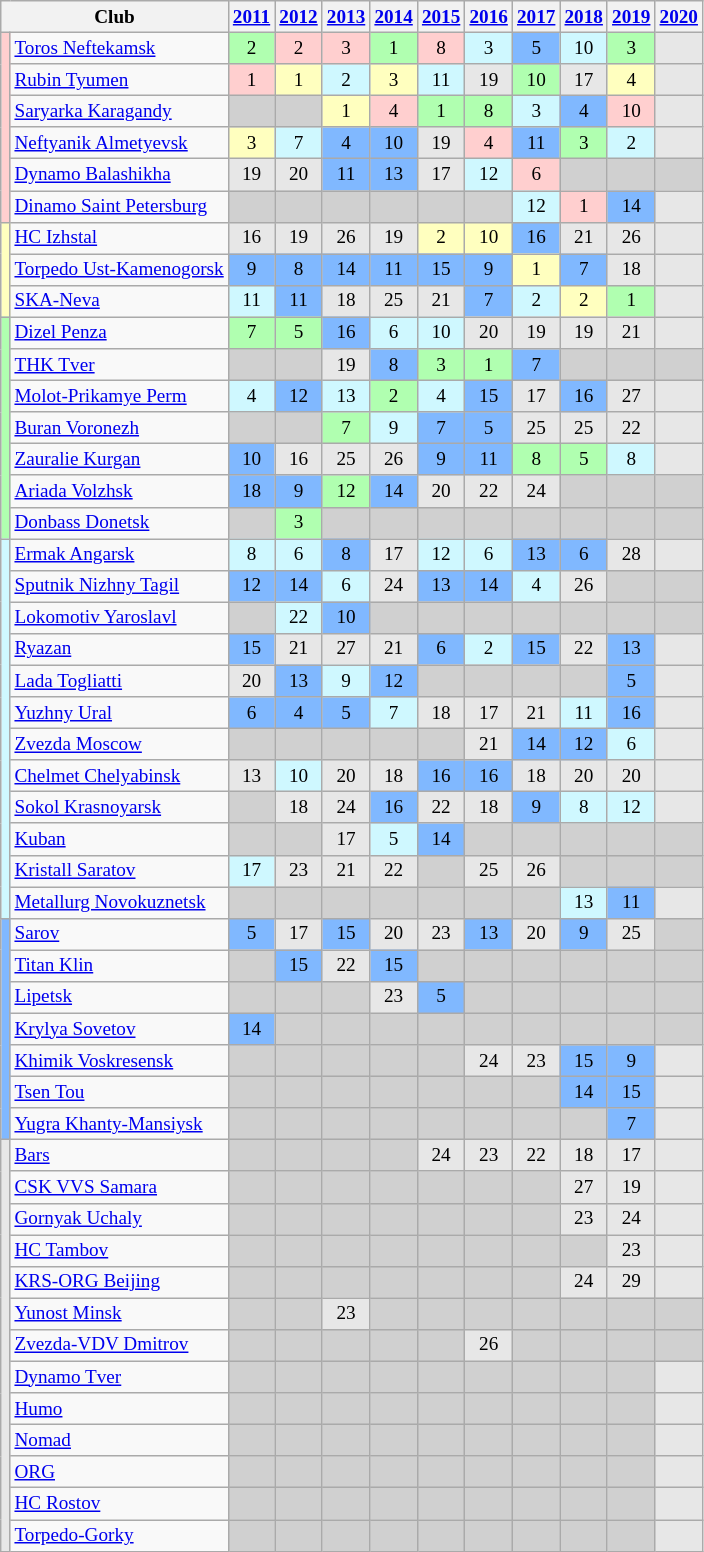<table class="wikitable" style="font-size: 80%;">
<tr>
<th colspan=2>Club</th>
<th><a href='#'>2011</a></th>
<th><a href='#'>2012</a></th>
<th><a href='#'>2013</a></th>
<th><a href='#'>2014</a></th>
<th><a href='#'>2015</a></th>
<th><a href='#'>2016</a></th>
<th><a href='#'>2017</a></th>
<th><a href='#'>2018</a></th>
<th><a href='#'>2019</a></th>
<th><a href='#'>2020</a></th>
</tr>
<tr align="center">
<td rowspan=6 bgcolor="#ffcfcf"></td>
<td align="left"><a href='#'>Toros Neftekamsk</a></td>
<td bgcolor="#b0ffb0">2</td>
<td bgcolor="#ffcfcf">2</td>
<td bgcolor="#ffcfcf">3</td>
<td bgcolor="#b0ffb0">1</td>
<td bgcolor="#ffcfcf">8</td>
<td bgcolor="#cff8ff">3</td>
<td bgcolor="#80b8ff">5</td>
<td bgcolor="#cff8ff">10</td>
<td bgcolor="#b0ffb0">3</td>
<td bgcolor="#e7e7e7"></td>
</tr>
<tr align="center">
<td align="left"><a href='#'>Rubin Tyumen</a></td>
<td bgcolor="#ffcfcf">1</td>
<td bgcolor="#ffffbf">1</td>
<td bgcolor="#cff8ff">2</td>
<td bgcolor="#ffffbf">3</td>
<td bgcolor="#cff8ff">11</td>
<td bgcolor="#e7e7e7">19</td>
<td bgcolor="#b0ffb0">10</td>
<td bgcolor="#e7e7e7">17</td>
<td bgcolor="#ffffbf">4</td>
<td bgcolor="#e7e7e7"></td>
</tr>
<tr align="center">
<td align="left"><a href='#'>Saryarka Karagandy</a></td>
<td bgcolor="#d0d0d0"></td>
<td bgcolor="#d0d0d0"></td>
<td bgcolor="#ffffbf">1</td>
<td bgcolor="#ffcfcf">4</td>
<td bgcolor="#b0ffb0">1</td>
<td bgcolor="#b0ffb0">8</td>
<td bgcolor="#cff8ff">3</td>
<td bgcolor="#80b8ff">4</td>
<td bgcolor="#ffcfcf">10</td>
<td bgcolor="#e7e7e7"></td>
</tr>
<tr align="center">
<td align="left"><a href='#'>Neftyanik Almetyevsk</a></td>
<td bgcolor="#ffffbf">3</td>
<td bgcolor="#cff8ff">7</td>
<td bgcolor="#80b8ff">4</td>
<td bgcolor="#80b8ff">10</td>
<td bgcolor="#e7e7e7">19</td>
<td bgcolor="#ffcfcf">4</td>
<td bgcolor="#80b8ff">11</td>
<td bgcolor="#b0ffb0">3</td>
<td bgcolor="#cff8ff">2</td>
<td bgcolor="#e7e7e7"></td>
</tr>
<tr align="center">
<td align="left"><a href='#'>Dynamo Balashikha</a></td>
<td bgcolor="#e7e7e7">19</td>
<td bgcolor="#e7e7e7">20</td>
<td bgcolor="#80b8ff">11</td>
<td bgcolor="#80b8ff">13</td>
<td bgcolor="#e7e7e7">17</td>
<td bgcolor="#cff8ff">12</td>
<td bgcolor="#ffcfcf">6</td>
<td bgcolor="#d0d0d0"></td>
<td bgcolor="#d0d0d0"></td>
<td bgcolor="#d0d0d0"></td>
</tr>
<tr align="center">
<td align="left"><a href='#'>Dinamo Saint Petersburg</a></td>
<td bgcolor="#d0d0d0"></td>
<td bgcolor="#d0d0d0"></td>
<td bgcolor="#d0d0d0"></td>
<td bgcolor="#d0d0d0"></td>
<td bgcolor="#d0d0d0"></td>
<td bgcolor="#d0d0d0"></td>
<td bgcolor="#cff8ff">12</td>
<td bgcolor="#ffcfcf">1</td>
<td bgcolor="#80b8ff">14</td>
<td bgcolor="#e7e7e7"></td>
</tr>
<tr align="center">
<td rowspan=3 bgcolor="#ffffbf"></td>
<td align="left"><a href='#'>HC Izhstal</a></td>
<td bgcolor="#e7e7e7">16</td>
<td bgcolor="#e7e7e7">19</td>
<td bgcolor="#e7e7e7">26</td>
<td bgcolor="#e7e7e7">19</td>
<td bgcolor="#ffffbf">2</td>
<td bgcolor="#ffffbf">10</td>
<td bgcolor="#80b8ff">16</td>
<td bgcolor="#e7e7e7">21</td>
<td bgcolor="#e7e7e7">26</td>
<td bgcolor="#e7e7e7"></td>
</tr>
<tr align="center">
<td align="left"><a href='#'>Torpedo Ust-Kamenogorsk</a></td>
<td bgcolor="#80b8ff">9</td>
<td bgcolor="#80b8ff">8</td>
<td bgcolor="#80b8ff">14</td>
<td bgcolor="#80b8ff">11</td>
<td bgcolor="#80b8ff">15</td>
<td bgcolor="#80b8ff">9</td>
<td bgcolor="#ffffbf">1</td>
<td bgcolor="#80b8ff">7</td>
<td bgcolor="#e7e7e7">18</td>
<td bgcolor="#e7e7e7"></td>
</tr>
<tr align="center">
<td align="left"><a href='#'>SKA-Neva</a></td>
<td bgcolor="#cff8ff">11</td>
<td bgcolor="#80b8ff">11</td>
<td bgcolor="#e7e7e7">18</td>
<td bgcolor="#e7e7e7">25</td>
<td bgcolor="#e7e7e7">21</td>
<td bgcolor="#80b8ff">7</td>
<td bgcolor="#cff8ff">2</td>
<td bgcolor="#ffffbf">2</td>
<td bgcolor="#b0ffb0">1</td>
<td bgcolor="#e7e7e7"></td>
</tr>
<tr align="center">
<td rowspan=7 bgcolor="#b0ffb0"></td>
<td align="left"><a href='#'>Dizel Penza</a></td>
<td bgcolor="#b0ffb0">7</td>
<td bgcolor="#b0ffb0">5</td>
<td bgcolor="#80b8ff">16</td>
<td bgcolor="#cff8ff">6</td>
<td bgcolor="#cff8ff">10</td>
<td bgcolor="#e7e7e7">20</td>
<td bgcolor="#e7e7e7">19</td>
<td bgcolor="#e7e7e7">19</td>
<td bgcolor="#e7e7e7">21</td>
<td bgcolor="#e7e7e7"></td>
</tr>
<tr align="center">
<td align="left"><a href='#'>THK Tver</a></td>
<td bgcolor="#d0d0d0"></td>
<td bgcolor="#d0d0d0"></td>
<td bgcolor="#e7e7e7">19</td>
<td bgcolor="#80b8ff">8</td>
<td bgcolor="#b0ffb0">3</td>
<td bgcolor="#b0ffb0">1</td>
<td bgcolor="#80b8ff">7</td>
<td bgcolor="#d0d0d0"></td>
<td bgcolor="#d0d0d0"></td>
<td bgcolor="#d0d0d0"></td>
</tr>
<tr align="center">
<td align="left"><a href='#'>Molot-Prikamye Perm</a></td>
<td bgcolor="#cff8ff">4</td>
<td bgcolor="#80b8ff">12</td>
<td bgcolor="#cff8ff">13</td>
<td bgcolor="#b0ffb0">2</td>
<td bgcolor="#cff8ff">4</td>
<td bgcolor="#80b8ff">15</td>
<td bgcolor="#e7e7e7">17</td>
<td bgcolor="#80b8ff">16</td>
<td bgcolor="#e7e7e7">27</td>
<td bgcolor="#e7e7e7"></td>
</tr>
<tr align="center">
<td align="left"><a href='#'>Buran Voronezh</a></td>
<td bgcolor="#d0d0d0"></td>
<td bgcolor="#d0d0d0"></td>
<td bgcolor="#b0ffb0">7</td>
<td bgcolor="#cff8ff">9</td>
<td bgcolor="#80b8ff">7</td>
<td bgcolor="#80b8ff">5</td>
<td bgcolor="#e7e7e7">25</td>
<td bgcolor="#e7e7e7">25</td>
<td bgcolor="#e7e7e7">22</td>
<td bgcolor="#e7e7e7"></td>
</tr>
<tr align="center">
<td align="left"><a href='#'>Zauralie Kurgan</a></td>
<td bgcolor="#80b8ff">10</td>
<td bgcolor="#e7e7e7">16</td>
<td bgcolor="#e7e7e7">25</td>
<td bgcolor="#e7e7e7">26</td>
<td bgcolor="#80b8ff">9</td>
<td bgcolor="#80b8ff">11</td>
<td bgcolor="#b0ffb0">8</td>
<td bgcolor="#b0ffb0">5</td>
<td bgcolor="#cff8ff">8</td>
<td bgcolor="#e7e7e7"></td>
</tr>
<tr align="center">
<td align="left"><a href='#'>Ariada Volzhsk</a></td>
<td bgcolor="#80b8ff">18</td>
<td bgcolor="#80b8ff">9</td>
<td bgcolor="#b0ffb0">12</td>
<td bgcolor="#80b8ff">14</td>
<td bgcolor="#e7e7e7">20</td>
<td bgcolor="#e7e7e7">22</td>
<td bgcolor="#e7e7e7">24</td>
<td bgcolor="#d0d0d0"></td>
<td bgcolor="#d0d0d0"></td>
<td bgcolor="#d0d0d0"></td>
</tr>
<tr align="center">
<td align="left"><a href='#'>Donbass Donetsk</a></td>
<td bgcolor="#d0d0d0"></td>
<td bgcolor="#b0ffb0">3</td>
<td bgcolor="#d0d0d0"></td>
<td bgcolor="#d0d0d0"></td>
<td bgcolor="#d0d0d0"></td>
<td bgcolor="#d0d0d0"></td>
<td bgcolor="#d0d0d0"></td>
<td bgcolor="#d0d0d0"></td>
<td bgcolor="#d0d0d0"></td>
<td bgcolor="#d0d0d0"></td>
</tr>
<tr align="center">
<td rowspan=12 bgcolor="#cff8ff"></td>
<td align="left"><a href='#'>Ermak Angarsk</a></td>
<td bgcolor="#cff8ff">8</td>
<td bgcolor="#cff8ff">6</td>
<td bgcolor="#80b8ff">8</td>
<td bgcolor="#e7e7e7">17</td>
<td bgcolor="#cff8ff">12</td>
<td bgcolor="#cff8ff">6</td>
<td bgcolor="#80b8ff">13</td>
<td bgcolor="#80b8ff">6</td>
<td bgcolor="#e7e7e7">28</td>
<td bgcolor="#e7e7e7"></td>
</tr>
<tr align="center">
<td align="left"><a href='#'>Sputnik Nizhny Tagil</a></td>
<td bgcolor="#80b8ff">12</td>
<td bgcolor="#80b8ff">14</td>
<td bgcolor="#cff8ff">6</td>
<td bgcolor="#e7e7e7">24</td>
<td bgcolor="#80b8ff">13</td>
<td bgcolor="#80b8ff">14</td>
<td bgcolor="#cff8ff">4</td>
<td bgcolor="#e7e7e7">26</td>
<td bgcolor="#d0d0d0"></td>
<td bgcolor="#d0d0d0"></td>
</tr>
<tr align="center">
<td align="left"><a href='#'>Lokomotiv Yaroslavl</a></td>
<td bgcolor="#d0d0d0"></td>
<td bgcolor="#cff8ff">22</td>
<td bgcolor="#80b8ff">10</td>
<td bgcolor="#d0d0d0"></td>
<td bgcolor="#d0d0d0"></td>
<td bgcolor="#d0d0d0"></td>
<td bgcolor="#d0d0d0"></td>
<td bgcolor="#d0d0d0"></td>
<td bgcolor="#d0d0d0"></td>
<td bgcolor="#d0d0d0"></td>
</tr>
<tr align="center">
<td align="left"><a href='#'>Ryazan</a></td>
<td bgcolor="#80b8ff">15</td>
<td bgcolor="#e7e7e7">21</td>
<td bgcolor="#e7e7e7">27</td>
<td bgcolor="#e7e7e7">21</td>
<td bgcolor="#80b8ff">6</td>
<td bgcolor="#cff8ff">2</td>
<td bgcolor="#80b8ff">15</td>
<td bgcolor="#e7e7e7">22</td>
<td bgcolor="#80b8ff">13</td>
<td bgcolor="#e7e7e7"></td>
</tr>
<tr align="center">
<td align="left"><a href='#'>Lada Togliatti</a></td>
<td bgcolor="#e7e7e7">20</td>
<td bgcolor="#80b8ff">13</td>
<td bgcolor="#cff8ff">9</td>
<td bgcolor="#80b8ff">12</td>
<td bgcolor="#d0d0d0"></td>
<td bgcolor="#d0d0d0"></td>
<td bgcolor="#d0d0d0"></td>
<td bgcolor="#d0d0d0"></td>
<td bgcolor="#80b8ff">5</td>
<td bgcolor="#e7e7e7"></td>
</tr>
<tr align="center">
<td align="left"><a href='#'>Yuzhny Ural</a></td>
<td bgcolor="#80b8ff">6</td>
<td bgcolor="#80b8ff">4</td>
<td bgcolor="#80b8ff">5</td>
<td bgcolor="#cff8ff">7</td>
<td bgcolor="#e7e7e7">18</td>
<td bgcolor="#e7e7e7">17</td>
<td bgcolor="#e7e7e7">21</td>
<td bgcolor="#cff8ff">11</td>
<td bgcolor="#80b8ff">16</td>
<td bgcolor="#e7e7e7"></td>
</tr>
<tr align="center">
<td align="left"><a href='#'>Zvezda Moscow</a></td>
<td bgcolor="#d0d0d0"></td>
<td bgcolor="#d0d0d0"></td>
<td bgcolor="#d0d0d0"></td>
<td bgcolor="#d0d0d0"></td>
<td bgcolor="#d0d0d0"></td>
<td bgcolor="#e7e7e7">21</td>
<td bgcolor="#80b8ff">14</td>
<td bgcolor="#80b8ff">12</td>
<td bgcolor="#cff8ff">6</td>
<td bgcolor="#e7e7e7"></td>
</tr>
<tr align="center">
<td align="left"><a href='#'>Chelmet Chelyabinsk</a></td>
<td bgcolor="#e7e7e7">13</td>
<td bgcolor="#cff8ff">10</td>
<td bgcolor="#e7e7e7">20</td>
<td bgcolor="#e7e7e7">18</td>
<td bgcolor="#80b8ff">16</td>
<td bgcolor="#80b8ff">16</td>
<td bgcolor="#e7e7e7">18</td>
<td bgcolor="#e7e7e7">20</td>
<td bgcolor="#e7e7e7">20</td>
<td bgcolor="#e7e7e7"></td>
</tr>
<tr align="center">
<td align="left"><a href='#'>Sokol Krasnoyarsk</a></td>
<td bgcolor="#d0d0d0"></td>
<td bgcolor="#e7e7e7">18</td>
<td bgcolor="#e7e7e7">24</td>
<td bgcolor="#80b8ff">16</td>
<td bgcolor="#e7e7e7">22</td>
<td bgcolor="#e7e7e7">18</td>
<td bgcolor="#80b8ff">9</td>
<td bgcolor="#cff8ff">8</td>
<td bgcolor="#cff8ff">12</td>
<td bgcolor="#e7e7e7"></td>
</tr>
<tr align="center">
<td align="left"><a href='#'>Kuban</a></td>
<td bgcolor="#d0d0d0"></td>
<td bgcolor="#d0d0d0"></td>
<td bgcolor="#e7e7e7">17</td>
<td bgcolor="#cff8ff">5</td>
<td bgcolor="#80b8ff">14</td>
<td bgcolor="#d0d0d0"></td>
<td bgcolor="#d0d0d0"></td>
<td bgcolor="#d0d0d0"></td>
<td bgcolor="#d0d0d0"></td>
<td bgcolor="#d0d0d0"></td>
</tr>
<tr align="center">
<td align="left"><a href='#'>Kristall Saratov</a></td>
<td bgcolor="#cff8ff">17</td>
<td bgcolor="#e7e7e7">23</td>
<td bgcolor="#e7e7e7">21</td>
<td bgcolor="#e7e7e7">22</td>
<td bgcolor="#d0d0d0"></td>
<td bgcolor="#e7e7e7">25</td>
<td bgcolor="#e7e7e7">26</td>
<td bgcolor="#d0d0d0"></td>
<td bgcolor="#d0d0d0"></td>
<td bgcolor="#d0d0d0"></td>
</tr>
<tr align="center">
<td align="left"><a href='#'>Metallurg Novokuznetsk</a></td>
<td bgcolor="#d0d0d0"></td>
<td bgcolor="#d0d0d0"></td>
<td bgcolor="#d0d0d0"></td>
<td bgcolor="#d0d0d0"></td>
<td bgcolor="#d0d0d0"></td>
<td bgcolor="#d0d0d0"></td>
<td bgcolor="#d0d0d0"></td>
<td bgcolor="#cff8ff">13</td>
<td bgcolor="#80b8ff">11</td>
<td bgcolor="#e7e7e7"></td>
</tr>
<tr align="center">
<td rowspan=7 bgcolor="#80b8ff"></td>
<td align="left"><a href='#'>Sarov</a></td>
<td bgcolor="#80b8ff">5</td>
<td bgcolor="#e7e7e7">17</td>
<td bgcolor="#80b8ff">15</td>
<td bgcolor="#e7e7e7">20</td>
<td bgcolor="#e7e7e7">23</td>
<td bgcolor="#80b8ff">13</td>
<td bgcolor="#e7e7e7">20</td>
<td bgcolor="#80b8ff">9</td>
<td bgcolor="#e7e7e7">25</td>
<td bgcolor="#d0d0d0"></td>
</tr>
<tr align="center">
<td align="left"><a href='#'>Titan Klin</a></td>
<td bgcolor="#d0d0d0"></td>
<td bgcolor="#80b8ff">15</td>
<td bgcolor="#e7e7e7">22</td>
<td bgcolor="#80b8ff">15</td>
<td bgcolor="#d0d0d0"></td>
<td bgcolor="#d0d0d0"></td>
<td bgcolor="#d0d0d0"></td>
<td bgcolor="#d0d0d0"></td>
<td bgcolor="#d0d0d0"></td>
<td bgcolor="#d0d0d0"></td>
</tr>
<tr align="center">
<td align="left"><a href='#'>Lipetsk</a></td>
<td bgcolor="#d0d0d0"></td>
<td bgcolor="#d0d0d0"></td>
<td bgcolor="#d0d0d0"></td>
<td bgcolor="#e7e7e7">23</td>
<td bgcolor="#80b8ff">5</td>
<td bgcolor="#d0d0d0"></td>
<td bgcolor="#d0d0d0"></td>
<td bgcolor="#d0d0d0"></td>
<td bgcolor="#d0d0d0"></td>
<td bgcolor="#d0d0d0"></td>
</tr>
<tr align="center">
<td align="left"><a href='#'>Krylya Sovetov</a></td>
<td bgcolor="#80b8ff">14</td>
<td bgcolor="#d0d0d0"></td>
<td bgcolor="#d0d0d0"></td>
<td bgcolor="#d0d0d0"></td>
<td bgcolor="#d0d0d0"></td>
<td bgcolor="#d0d0d0"></td>
<td bgcolor="#d0d0d0"></td>
<td bgcolor="#d0d0d0"></td>
<td bgcolor="#d0d0d0"></td>
<td bgcolor="#d0d0d0"></td>
</tr>
<tr align="center">
<td align="left"><a href='#'>Khimik Voskresensk</a></td>
<td bgcolor="#d0d0d0"></td>
<td bgcolor="#d0d0d0"></td>
<td bgcolor="#d0d0d0"></td>
<td bgcolor="#d0d0d0"></td>
<td bgcolor="#d0d0d0"></td>
<td bgcolor="#e7e7e7">24</td>
<td bgcolor="#e7e7e7">23</td>
<td bgcolor="#80b8ff">15</td>
<td bgcolor="#80b8ff">9</td>
<td bgcolor="#e7e7e7"></td>
</tr>
<tr align="center">
<td align="left"><a href='#'>Tsen Tou</a></td>
<td bgcolor="#d0d0d0"></td>
<td bgcolor="#d0d0d0"></td>
<td bgcolor="#d0d0d0"></td>
<td bgcolor="#d0d0d0"></td>
<td bgcolor="#d0d0d0"></td>
<td bgcolor="#d0d0d0"></td>
<td bgcolor="#d0d0d0"></td>
<td bgcolor="#80b8ff">14</td>
<td bgcolor="#80b8ff">15</td>
<td bgcolor="#e7e7e7"></td>
</tr>
<tr align="center">
<td align="left"><a href='#'>Yugra Khanty-Mansiysk</a></td>
<td bgcolor="#d0d0d0"></td>
<td bgcolor="#d0d0d0"></td>
<td bgcolor="#d0d0d0"></td>
<td bgcolor="#d0d0d0"></td>
<td bgcolor="#d0d0d0"></td>
<td bgcolor="#d0d0d0"></td>
<td bgcolor="#d0d0d0"></td>
<td bgcolor="#d0d0d0"></td>
<td bgcolor="#80b8ff">7</td>
<td bgcolor="#e7e7e7"></td>
</tr>
<tr align="center">
<td rowspan=13 bgcolor="#e7e7e7"></td>
<td align="left"><a href='#'>Bars</a></td>
<td bgcolor="#d0d0d0"></td>
<td bgcolor="#d0d0d0"></td>
<td bgcolor="#d0d0d0"></td>
<td bgcolor="#d0d0d0"></td>
<td bgcolor="#e7e7e7">24</td>
<td bgcolor="#e7e7e7">23</td>
<td bgcolor="#e7e7e7">22</td>
<td bgcolor="#e7e7e7">18</td>
<td bgcolor="#e7e7e7">17</td>
<td bgcolor="#e7e7e7"></td>
</tr>
<tr align="center">
<td align="left"><a href='#'>CSK VVS Samara</a></td>
<td bgcolor="#d0d0d0"></td>
<td bgcolor="#d0d0d0"></td>
<td bgcolor="#d0d0d0"></td>
<td bgcolor="#d0d0d0"></td>
<td bgcolor="#d0d0d0"></td>
<td bgcolor="#d0d0d0"></td>
<td bgcolor="#d0d0d0"></td>
<td bgcolor="#e7e7e7">27</td>
<td bgcolor="#e7e7e7">19</td>
<td bgcolor="#e7e7e7"></td>
</tr>
<tr align="center">
<td align="left"><a href='#'>Gornyak Uchaly</a></td>
<td bgcolor="#d0d0d0"></td>
<td bgcolor="#d0d0d0"></td>
<td bgcolor="#d0d0d0"></td>
<td bgcolor="#d0d0d0"></td>
<td bgcolor="#d0d0d0"></td>
<td bgcolor="#d0d0d0"></td>
<td bgcolor="#d0d0d0"></td>
<td bgcolor="#e7e7e7">23</td>
<td bgcolor="#e7e7e7">24</td>
<td bgcolor="#e7e7e7"></td>
</tr>
<tr align="center">
<td align="left"><a href='#'>HC Tambov</a></td>
<td bgcolor="#d0d0d0"></td>
<td bgcolor="#d0d0d0"></td>
<td bgcolor="#d0d0d0"></td>
<td bgcolor="#d0d0d0"></td>
<td bgcolor="#d0d0d0"></td>
<td bgcolor="#d0d0d0"></td>
<td bgcolor="#d0d0d0"></td>
<td bgcolor="#d0d0d0"></td>
<td bgcolor="#e7e7e7">23</td>
<td bgcolor="#e7e7e7"></td>
</tr>
<tr align="center">
<td align="left"><a href='#'>KRS-ORG Beijing</a></td>
<td bgcolor="#d0d0d0"></td>
<td bgcolor="#d0d0d0"></td>
<td bgcolor="#d0d0d0"></td>
<td bgcolor="#d0d0d0"></td>
<td bgcolor="#d0d0d0"></td>
<td bgcolor="#d0d0d0"></td>
<td bgcolor="#d0d0d0"></td>
<td bgcolor="#e7e7e7">24</td>
<td bgcolor="#e7e7e7">29</td>
<td bgcolor="#e7e7e7"></td>
</tr>
<tr align="center">
<td align="left"><a href='#'>Yunost Minsk</a></td>
<td bgcolor="#d0d0d0"></td>
<td bgcolor="#d0d0d0"></td>
<td bgcolor="#e7e7e7">23</td>
<td bgcolor="#d0d0d0"></td>
<td bgcolor="#d0d0d0"></td>
<td bgcolor="#d0d0d0"></td>
<td bgcolor="#d0d0d0"></td>
<td bgcolor="#d0d0d0"></td>
<td bgcolor="#d0d0d0"></td>
<td bgcolor="#d0d0d0"></td>
</tr>
<tr align="center">
<td align="left"><a href='#'>Zvezda-VDV Dmitrov</a></td>
<td bgcolor="#d0d0d0"></td>
<td bgcolor="#d0d0d0"></td>
<td bgcolor="#d0d0d0"></td>
<td bgcolor="#d0d0d0"></td>
<td bgcolor="#d0d0d0"></td>
<td bgcolor="#e7e7e7">26</td>
<td bgcolor="#d0d0d0"></td>
<td bgcolor="#d0d0d0"></td>
<td bgcolor="#d0d0d0"></td>
<td bgcolor="#d0d0d0"></td>
</tr>
<tr align="center">
<td align="left"><a href='#'>Dynamo Tver</a></td>
<td bgcolor="#d0d0d0"></td>
<td bgcolor="#d0d0d0"></td>
<td bgcolor="#d0d0d0"></td>
<td bgcolor="#d0d0d0"></td>
<td bgcolor="#d0d0d0"></td>
<td bgcolor="#d0d0d0"></td>
<td bgcolor="#d0d0d0"></td>
<td bgcolor="#d0d0d0"></td>
<td bgcolor="#d0d0d0"></td>
<td bgcolor="#e7e7e7"></td>
</tr>
<tr align="center">
<td align="left"><a href='#'>Humo</a></td>
<td bgcolor="#d0d0d0"></td>
<td bgcolor="#d0d0d0"></td>
<td bgcolor="#d0d0d0"></td>
<td bgcolor="#d0d0d0"></td>
<td bgcolor="#d0d0d0"></td>
<td bgcolor="#d0d0d0"></td>
<td bgcolor="#d0d0d0"></td>
<td bgcolor="#d0d0d0"></td>
<td bgcolor="#d0d0d0"></td>
<td bgcolor="#e7e7e7"></td>
</tr>
<tr align="center">
<td align="left"><a href='#'>Nomad</a></td>
<td bgcolor="#d0d0d0"></td>
<td bgcolor="#d0d0d0"></td>
<td bgcolor="#d0d0d0"></td>
<td bgcolor="#d0d0d0"></td>
<td bgcolor="#d0d0d0"></td>
<td bgcolor="#d0d0d0"></td>
<td bgcolor="#d0d0d0"></td>
<td bgcolor="#d0d0d0"></td>
<td bgcolor="#d0d0d0"></td>
<td bgcolor="#e7e7e7"></td>
</tr>
<tr align="center">
<td align="left"><a href='#'>ORG</a></td>
<td bgcolor="#d0d0d0"></td>
<td bgcolor="#d0d0d0"></td>
<td bgcolor="#d0d0d0"></td>
<td bgcolor="#d0d0d0"></td>
<td bgcolor="#d0d0d0"></td>
<td bgcolor="#d0d0d0"></td>
<td bgcolor="#d0d0d0"></td>
<td bgcolor="#d0d0d0"></td>
<td bgcolor="#d0d0d0"></td>
<td bgcolor="#e7e7e7"></td>
</tr>
<tr align="center">
<td align="left"><a href='#'>HC Rostov</a></td>
<td bgcolor="#d0d0d0"></td>
<td bgcolor="#d0d0d0"></td>
<td bgcolor="#d0d0d0"></td>
<td bgcolor="#d0d0d0"></td>
<td bgcolor="#d0d0d0"></td>
<td bgcolor="#d0d0d0"></td>
<td bgcolor="#d0d0d0"></td>
<td bgcolor="#d0d0d0"></td>
<td bgcolor="#d0d0d0"></td>
<td bgcolor="#e7e7e7"></td>
</tr>
<tr align="center">
<td align="left"><a href='#'>Torpedo-Gorky</a></td>
<td bgcolor="#d0d0d0"></td>
<td bgcolor="#d0d0d0"></td>
<td bgcolor="#d0d0d0"></td>
<td bgcolor="#d0d0d0"></td>
<td bgcolor="#d0d0d0"></td>
<td bgcolor="#d0d0d0"></td>
<td bgcolor="#d0d0d0"></td>
<td bgcolor="#d0d0d0"></td>
<td bgcolor="#d0d0d0"></td>
<td bgcolor="#e7e7e7"></td>
</tr>
</table>
